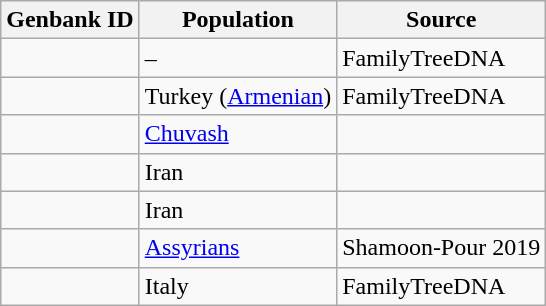<table class="wikitable sortable">
<tr>
<th scope="col">Genbank ID</th>
<th scope="col">Population</th>
<th scope="col">Source</th>
</tr>
<tr>
<td></td>
<td>–</td>
<td>FamilyTreeDNA</td>
</tr>
<tr>
<td></td>
<td>Turkey (<a href='#'>Armenian</a>)</td>
<td>FamilyTreeDNA</td>
</tr>
<tr>
<td></td>
<td><a href='#'>Chuvash</a></td>
<td></td>
</tr>
<tr>
<td></td>
<td>Iran</td>
<td></td>
</tr>
<tr>
<td></td>
<td>Iran</td>
<td></td>
</tr>
<tr>
<td></td>
<td><a href='#'>Assyrians</a></td>
<td>Shamoon-Pour 2019</td>
</tr>
<tr>
<td></td>
<td>Italy</td>
<td>FamilyTreeDNA</td>
</tr>
</table>
